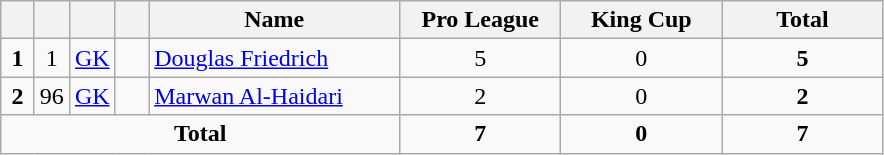<table class="wikitable" style="text-align:center">
<tr>
<th width=15></th>
<th width=15></th>
<th width=15></th>
<th width=15></th>
<th width=160>Name</th>
<th width=100>Pro League</th>
<th width=100>King Cup</th>
<th width=100>Total</th>
</tr>
<tr>
<td><strong>1</strong></td>
<td>1</td>
<td><a href='#'>GK</a></td>
<td></td>
<td align=left><a href='#'>Douglas Friedrich</a></td>
<td>5</td>
<td>0</td>
<td><strong>5</strong></td>
</tr>
<tr>
<td><strong>2</strong></td>
<td>96</td>
<td><a href='#'>GK</a></td>
<td></td>
<td align=left><a href='#'>Marwan Al-Haidari</a></td>
<td>2</td>
<td>0</td>
<td><strong>2</strong></td>
</tr>
<tr>
<td colspan=5><strong>Total</strong></td>
<td><strong>7</strong></td>
<td><strong>0</strong></td>
<td><strong>7</strong></td>
</tr>
</table>
